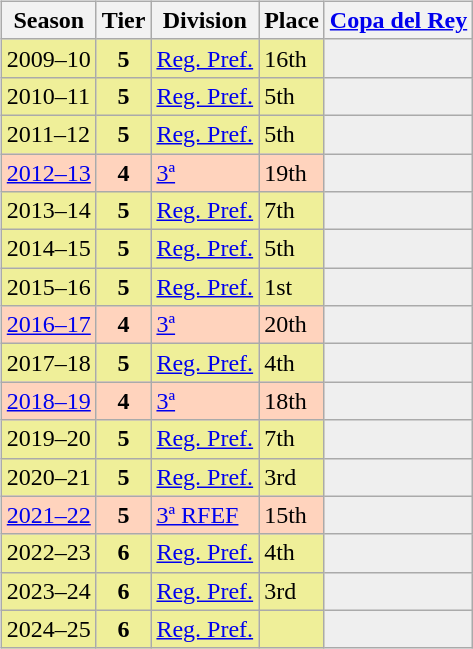<table>
<tr>
<td valign="top" width=0%><br><table class="wikitable">
<tr style="background:#f0f6fa;">
<th>Season</th>
<th>Tier</th>
<th>Division</th>
<th>Place</th>
<th><a href='#'>Copa del Rey</a></th>
</tr>
<tr>
<td style="background:#EFEF99;">2009–10</td>
<th style="background:#EFEF99;">5</th>
<td style="background:#EFEF99;"><a href='#'>Reg. Pref.</a></td>
<td style="background:#EFEF99;">16th</td>
<th style="background:#EFEFEF;"></th>
</tr>
<tr>
<td style="background:#EFEF99;">2010–11</td>
<th style="background:#EFEF99;">5</th>
<td style="background:#EFEF99;"><a href='#'>Reg. Pref.</a></td>
<td style="background:#EFEF99;">5th</td>
<th style="background:#EFEFEF;"></th>
</tr>
<tr>
<td style="background:#EFEF99;">2011–12</td>
<th style="background:#EFEF99;">5</th>
<td style="background:#EFEF99;"><a href='#'>Reg. Pref.</a></td>
<td style="background:#EFEF99;">5th</td>
<th style="background:#EFEFEF;"></th>
</tr>
<tr>
<td style="background:#FFD3BD;"><a href='#'>2012–13</a></td>
<th style="background:#FFD3BD;">4</th>
<td style="background:#FFD3BD;"><a href='#'>3ª</a></td>
<td style="background:#FFD3BD;">19th</td>
<th style="background:#EFEFEF;"></th>
</tr>
<tr>
<td style="background:#EFEF99;">2013–14</td>
<th style="background:#EFEF99;">5</th>
<td style="background:#EFEF99;"><a href='#'>Reg. Pref.</a></td>
<td style="background:#EFEF99;">7th</td>
<th style="background:#EFEFEF;"></th>
</tr>
<tr>
<td style="background:#EFEF99;">2014–15</td>
<th style="background:#EFEF99;">5</th>
<td style="background:#EFEF99;"><a href='#'>Reg. Pref.</a></td>
<td style="background:#EFEF99;">5th</td>
<th style="background:#EFEFEF;"></th>
</tr>
<tr>
<td style="background:#EFEF99;">2015–16</td>
<th style="background:#EFEF99;">5</th>
<td style="background:#EFEF99;"><a href='#'>Reg. Pref.</a></td>
<td style="background:#EFEF99;">1st</td>
<th style="background:#EFEFEF;"></th>
</tr>
<tr>
<td style="background:#FFD3BD;"><a href='#'>2016–17</a></td>
<th style="background:#FFD3BD;">4</th>
<td style="background:#FFD3BD;"><a href='#'>3ª</a></td>
<td style="background:#FFD3BD;">20th</td>
<th style="background:#EFEFEF;"></th>
</tr>
<tr>
<td style="background:#EFEF99;">2017–18</td>
<th style="background:#EFEF99;">5</th>
<td style="background:#EFEF99;"><a href='#'>Reg. Pref.</a></td>
<td style="background:#EFEF99;">4th</td>
<th style="background:#EFEFEF;"></th>
</tr>
<tr>
<td style="background:#FFD3BD;"><a href='#'>2018–19</a></td>
<th style="background:#FFD3BD;">4</th>
<td style="background:#FFD3BD;"><a href='#'>3ª</a></td>
<td style="background:#FFD3BD;">18th</td>
<th style="background:#EFEFEF;"></th>
</tr>
<tr>
<td style="background:#EFEF99;">2019–20</td>
<th style="background:#EFEF99;">5</th>
<td style="background:#EFEF99;"><a href='#'>Reg. Pref.</a></td>
<td style="background:#EFEF99;">7th</td>
<th style="background:#EFEFEF;"></th>
</tr>
<tr>
<td style="background:#EFEF99;">2020–21</td>
<th style="background:#EFEF99;">5</th>
<td style="background:#EFEF99;"><a href='#'>Reg. Pref.</a></td>
<td style="background:#EFEF99;">3rd</td>
<th style="background:#EFEFEF;"></th>
</tr>
<tr>
<td style="background:#FFD3BD;"><a href='#'>2021–22</a></td>
<th style="background:#FFD3BD;">5</th>
<td style="background:#FFD3BD;"><a href='#'>3ª RFEF</a></td>
<td style="background:#FFD3BD;">15th</td>
<th style="background:#EFEFEF;"></th>
</tr>
<tr>
<td style="background:#EFEF99;">2022–23</td>
<th style="background:#EFEF99;">6</th>
<td style="background:#EFEF99;"><a href='#'>Reg. Pref.</a></td>
<td style="background:#EFEF99;">4th</td>
<th style="background:#EFEFEF;"></th>
</tr>
<tr>
<td style="background:#EFEF99;">2023–24</td>
<th style="background:#EFEF99;">6</th>
<td style="background:#EFEF99;"><a href='#'>Reg. Pref.</a></td>
<td style="background:#EFEF99;">3rd</td>
<th style="background:#EFEFEF;"></th>
</tr>
<tr>
<td style="background:#EFEF99;">2024–25</td>
<th style="background:#EFEF99;">6</th>
<td style="background:#EFEF99;"><a href='#'>Reg. Pref.</a></td>
<td style="background:#EFEF99;"></td>
<th style="background:#EFEFEF;"><a href='#'></a></th>
</tr>
</table>
</td>
</tr>
</table>
